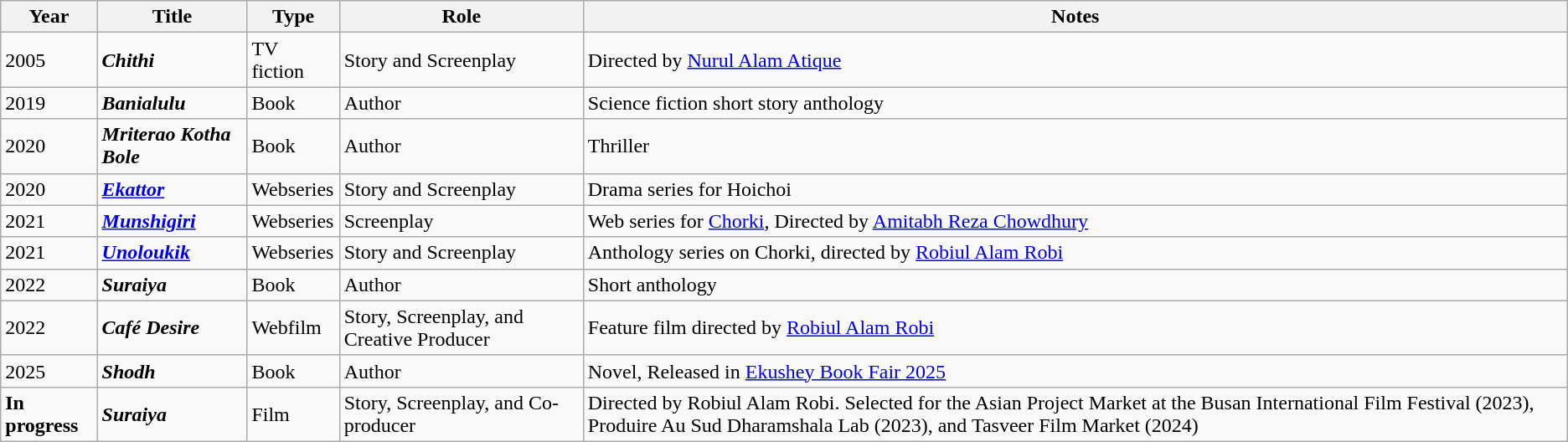<table class="wikitable">
<tr>
<th>Year</th>
<th>Title</th>
<th>Type</th>
<th>Role</th>
<th>Notes</th>
</tr>
<tr>
<td>2005</td>
<td><strong><em>Chithi</em></strong></td>
<td>TV fiction</td>
<td>Story and Screenplay</td>
<td>Directed by <a href='#'>Nurul Alam Atique</a></td>
</tr>
<tr>
<td>2019</td>
<td><strong><em>Banialulu</em></strong></td>
<td>Book</td>
<td>Author</td>
<td>Science fiction short story anthology</td>
</tr>
<tr>
<td>2020</td>
<td><strong><em>Mriterao Kotha Bole</em></strong></td>
<td>Book</td>
<td>Author</td>
<td>Thriller </td>
</tr>
<tr>
<td>2020</td>
<td><strong><em><a href='#'>Ekattor</a></em></strong></td>
<td>Webseries</td>
<td>Story and Screenplay</td>
<td>Drama series for Hoichoi</td>
</tr>
<tr>
<td>2021</td>
<td><strong><em><a href='#'>Munshigiri</a></em></strong></td>
<td>Webseries</td>
<td>Screenplay</td>
<td>Web series for <a href='#'>Chorki</a>, Directed by <a href='#'>Amitabh Reza Chowdhury</a></td>
</tr>
<tr>
<td>2021</td>
<td><strong><em><a href='#'>Unoloukik</a></em></strong></td>
<td>Webseries</td>
<td>Story and Screenplay</td>
<td>Anthology series on Chorki, directed by <a href='#'>Robiul Alam Robi</a></td>
</tr>
<tr>
<td>2022</td>
<td><strong><em>Suraiya</em></strong></td>
<td>Book</td>
<td>Author</td>
<td>Short anthology </td>
</tr>
<tr>
<td>2022</td>
<td><strong><em>Café Desire</em></strong></td>
<td>Webfilm</td>
<td>Story, Screenplay, and Creative Producer</td>
<td>Feature film directed by <a href='#'>Robiul Alam Robi</a></td>
</tr>
<tr>
<td>2025</td>
<td><strong><em>Shodh</em></strong></td>
<td>Book</td>
<td>Author</td>
<td>Novel, Released in <a href='#'>Ekushey Book Fair 2025</a></td>
</tr>
<tr>
<td><strong>In progress</strong></td>
<td><strong><em>Suraiya</em></strong></td>
<td>Film</td>
<td>Story, Screenplay, and Co-producer</td>
<td>Directed by Robiul Alam Robi. Selected for the Asian Project Market at the Busan International Film Festival (2023), Produire Au Sud Dharamshala Lab (2023), and Tasveer Film Market (2024)</td>
</tr>
</table>
